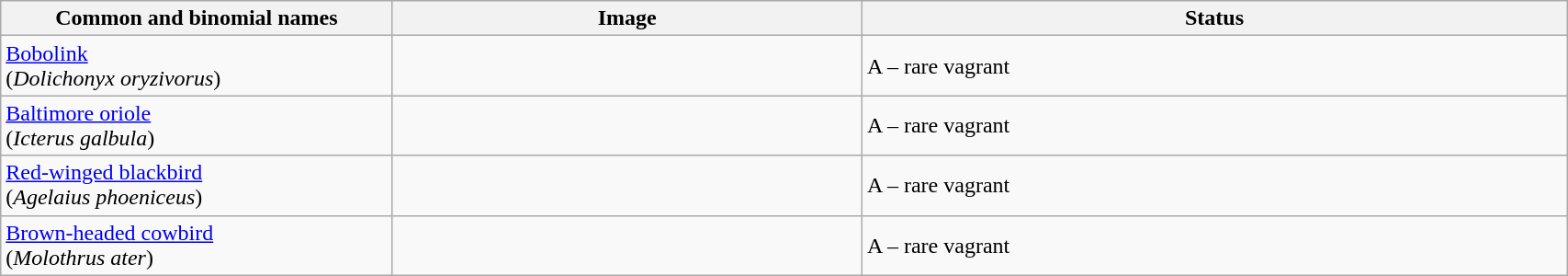<table width=90% class="wikitable">
<tr>
<th width=25%>Common and binomial names</th>
<th width=30%>Image</th>
<th width=45%>Status</th>
</tr>
<tr>
<td><a href='#'>Bobolink</a><br>(<em>Dolichonyx oryzivorus</em>)</td>
<td></td>
<td>A – rare vagrant</td>
</tr>
<tr>
<td><a href='#'>Baltimore oriole</a><br>(<em>Icterus galbula</em>)</td>
<td></td>
<td>A – rare vagrant</td>
</tr>
<tr>
<td><a href='#'>Red-winged blackbird</a><br>(<em>Agelaius phoeniceus</em>)</td>
<td></td>
<td>A – rare vagrant</td>
</tr>
<tr>
<td><a href='#'>Brown-headed cowbird</a><br>(<em>Molothrus ater</em>)</td>
<td></td>
<td>A – rare vagrant</td>
</tr>
</table>
